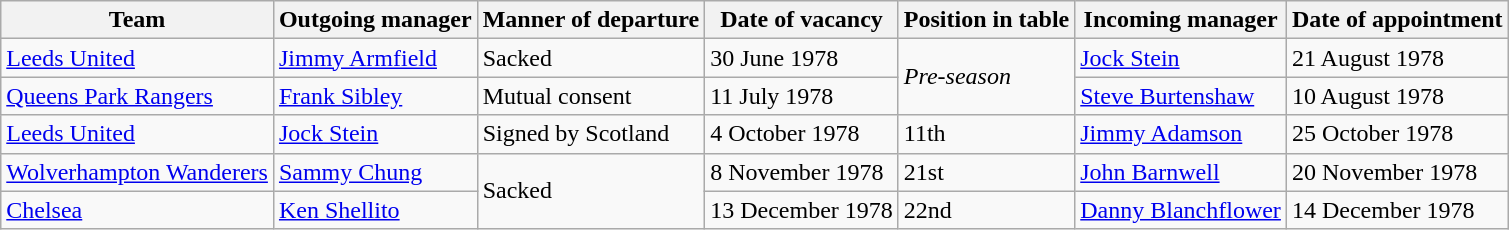<table class="wikitable">
<tr>
<th>Team</th>
<th>Outgoing manager</th>
<th>Manner of departure</th>
<th>Date of vacancy</th>
<th>Position in table</th>
<th>Incoming manager</th>
<th>Date of appointment</th>
</tr>
<tr>
<td><a href='#'>Leeds United</a></td>
<td> <a href='#'>Jimmy Armfield</a></td>
<td>Sacked</td>
<td>30 June 1978</td>
<td Rowspan="2"><em>Pre-season</em></td>
<td> <a href='#'>Jock Stein</a></td>
<td>21 August 1978</td>
</tr>
<tr>
<td><a href='#'>Queens Park Rangers</a></td>
<td> <a href='#'>Frank Sibley</a></td>
<td>Mutual consent</td>
<td>11 July 1978</td>
<td> <a href='#'>Steve Burtenshaw</a></td>
<td>10 August 1978</td>
</tr>
<tr>
<td><a href='#'>Leeds United</a></td>
<td> <a href='#'>Jock Stein</a></td>
<td>Signed by Scotland</td>
<td>4 October 1978</td>
<td>11th</td>
<td> <a href='#'>Jimmy Adamson</a></td>
<td>25 October 1978</td>
</tr>
<tr>
<td><a href='#'>Wolverhampton Wanderers</a></td>
<td> <a href='#'>Sammy Chung</a></td>
<td rowspan="2">Sacked</td>
<td>8 November 1978</td>
<td>21st</td>
<td> <a href='#'>John Barnwell</a></td>
<td>20 November 1978</td>
</tr>
<tr>
<td><a href='#'>Chelsea</a></td>
<td> <a href='#'>Ken Shellito</a></td>
<td>13 December 1978</td>
<td>22nd</td>
<td> <a href='#'>Danny Blanchflower</a></td>
<td>14 December 1978</td>
</tr>
</table>
